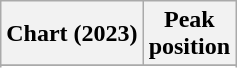<table class="wikitable sortable plainrowheaders" style="text-align:center;">
<tr>
<th scope="col">Chart (2023)</th>
<th scope="col">Peak<br>position</th>
</tr>
<tr>
</tr>
<tr>
</tr>
</table>
